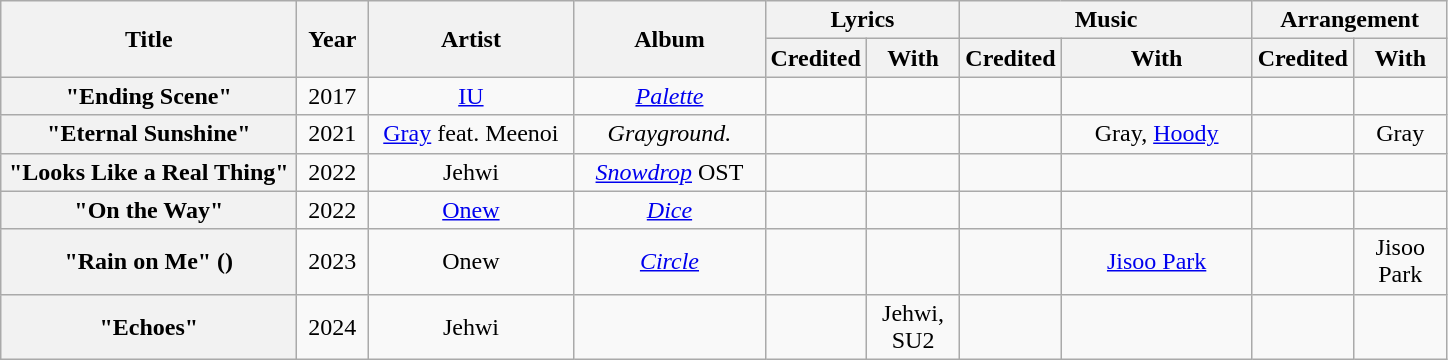<table class="wikitable plainrowheaders" style="text-align:center;">
<tr>
<th rowspan="2" width="190px">Title</th>
<th rowspan="2" width="40px">Year</th>
<th rowspan="2" width="130px">Artist</th>
<th rowspan="2" width="120px">Album</th>
<th colspan="2">Lyrics</th>
<th colspan="2">Music</th>
<th colspan="2">Arrangement</th>
</tr>
<tr>
<th width="50px">Credited</th>
<th width="55px">With</th>
<th width="50px">Credited</th>
<th width="120px">With</th>
<th width="50px">Credited</th>
<th width="55px">With</th>
</tr>
<tr>
<th scope="row">"Ending Scene"</th>
<td>2017</td>
<td><a href='#'>IU</a></td>
<td><em><a href='#'>Palette</a></em></td>
<td></td>
<td></td>
<td></td>
<td></td>
<td></td>
<td></td>
</tr>
<tr>
<th scope="row">"Eternal Sunshine"</th>
<td>2021</td>
<td><a href='#'>Gray</a> feat. Meenoi</td>
<td><em>Grayground.</em></td>
<td></td>
<td></td>
<td></td>
<td>Gray, <a href='#'>Hoody</a></td>
<td></td>
<td>Gray</td>
</tr>
<tr>
<th scope="row">"Looks Like a Real Thing" </th>
<td>2022</td>
<td>Jehwi</td>
<td><em><a href='#'>Snowdrop</a></em> OST</td>
<td></td>
<td></td>
<td></td>
<td></td>
<td></td>
<td></td>
</tr>
<tr>
<th scope="row">"On the Way"</th>
<td>2022</td>
<td><a href='#'>Onew</a></td>
<td><em><a href='#'>Dice</a></em></td>
<td></td>
<td></td>
<td></td>
<td></td>
<td></td>
<td></td>
</tr>
<tr>
<th scope="row">"Rain on Me" ()</th>
<td>2023</td>
<td>Onew</td>
<td><em><a href='#'>Circle</a></em></td>
<td></td>
<td></td>
<td></td>
<td><a href='#'>Jisoo Park</a></td>
<td></td>
<td>Jisoo Park</td>
</tr>
<tr>
<th scope="row">"Echoes"</th>
<td>2024</td>
<td>Jehwi</td>
<td></td>
<td></td>
<td>Jehwi, SU2</td>
<td></td>
<td></td>
<td></td>
<td></td>
</tr>
</table>
